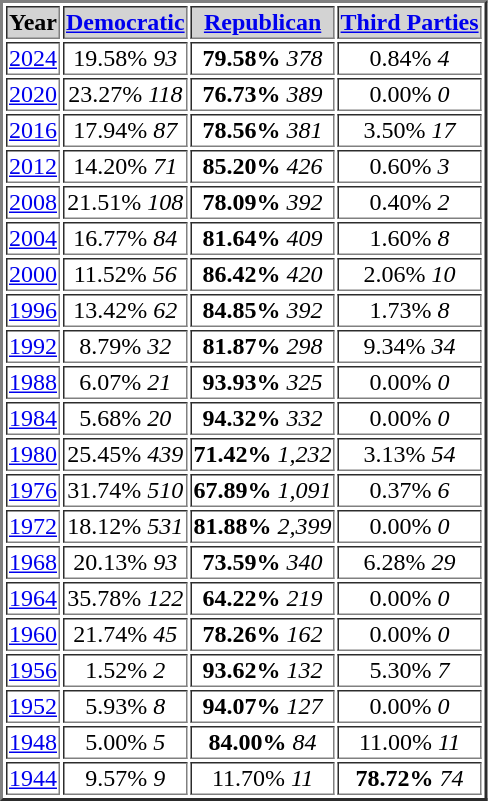<table border = "2">
<tr style="background:lightgrey;">
<th>Year</th>
<th><a href='#'>Democratic</a></th>
<th><a href='#'>Republican</a></th>
<th><a href='#'>Third Parties</a></th>
</tr>
<tr>
<td align="center" ><a href='#'>2024</a></td>
<td align="center" >19.58% <em>93</em></td>
<td align="center" ><strong>79.58%</strong> <em>378</em></td>
<td align="center" >0.84% <em>4</em></td>
</tr>
<tr>
<td align="center" ><a href='#'>2020</a></td>
<td align="center" >23.27% <em>118</em></td>
<td align="center" ><strong>76.73%</strong> <em>389</em></td>
<td align="center" >0.00% <em>0</em></td>
</tr>
<tr>
<td align="center" ><a href='#'>2016</a></td>
<td align="center" >17.94% <em>87</em></td>
<td align="center" ><strong>78.56%</strong> <em>381</em></td>
<td align="center" >3.50% <em>17</em></td>
</tr>
<tr>
<td align="center" ><a href='#'>2012</a></td>
<td align="center" >14.20% <em>71</em></td>
<td align="center" ><strong>85.20%</strong> <em>426</em></td>
<td align="center" >0.60% <em>3</em></td>
</tr>
<tr>
<td align="center" ><a href='#'>2008</a></td>
<td align="center" >21.51% <em>108</em></td>
<td align="center" ><strong>78.09%</strong> <em>392</em></td>
<td align="center" >0.40% <em>2</em></td>
</tr>
<tr>
<td align="center" ><a href='#'>2004</a></td>
<td align="center" >16.77% <em>84</em></td>
<td align="center" ><strong>81.64%</strong> <em>409</em></td>
<td align="center" >1.60% <em>8</em></td>
</tr>
<tr>
<td align="center" ><a href='#'>2000</a></td>
<td align="center" >11.52% <em>56</em></td>
<td align="center" ><strong>86.42%</strong> <em>420</em></td>
<td align="center" >2.06% <em>10</em></td>
</tr>
<tr>
<td align="center" ><a href='#'>1996</a></td>
<td align="center" >13.42% <em>62</em></td>
<td align="center" ><strong>84.85%</strong> <em>392</em></td>
<td align="center" >1.73% <em>8</em></td>
</tr>
<tr>
<td align="center" ><a href='#'>1992</a></td>
<td align="center" >8.79% <em>32</em></td>
<td align="center" ><strong>81.87%</strong> <em>298</em></td>
<td align="center" >9.34% <em>34</em></td>
</tr>
<tr>
<td align="center" ><a href='#'>1988</a></td>
<td align="center" >6.07% <em>21</em></td>
<td align="center" ><strong>93.93%</strong> <em>325</em></td>
<td align="center" >0.00% <em>0</em></td>
</tr>
<tr>
<td align="center" ><a href='#'>1984</a></td>
<td align="center" >5.68% <em>20</em></td>
<td align="center" ><strong>94.32%</strong> <em>332</em></td>
<td align="center" >0.00% <em>0</em></td>
</tr>
<tr>
<td align="center" ><a href='#'>1980</a></td>
<td align="center" >25.45% <em>439</em></td>
<td align="center" ><strong>71.42%</strong> <em>1,232</em></td>
<td align="center" >3.13% <em>54</em></td>
</tr>
<tr>
<td align="center" ><a href='#'>1976</a></td>
<td align="center" >31.74% <em>510</em></td>
<td align="center" ><strong>67.89%</strong> <em>1,091</em></td>
<td align="center" >0.37% <em>6</em></td>
</tr>
<tr>
<td align="center" ><a href='#'>1972</a></td>
<td align="center" >18.12% <em>531</em></td>
<td align="center" ><strong>81.88%</strong> <em>2,399</em></td>
<td align="center" >0.00% <em>0</em></td>
</tr>
<tr>
<td align="center" ><a href='#'>1968</a></td>
<td align="center" >20.13% <em>93</em></td>
<td align="center" ><strong>73.59%</strong> <em>340</em></td>
<td align="center" >6.28% <em>29</em></td>
</tr>
<tr>
<td align="center" ><a href='#'>1964</a></td>
<td align="center" >35.78% <em>122</em></td>
<td align="center" ><strong>64.22%</strong> <em>219</em></td>
<td align="center" >0.00% <em>0</em></td>
</tr>
<tr>
<td align="center" ><a href='#'>1960</a></td>
<td align="center" >21.74% <em>45</em></td>
<td align="center" ><strong>78.26%</strong> <em>162</em></td>
<td align="center" >0.00% <em>0</em></td>
</tr>
<tr>
<td align="center" ><a href='#'>1956</a></td>
<td align="center" >1.52% <em>2</em></td>
<td align="center" ><strong>93.62%</strong> <em>132</em></td>
<td align="center" >5.30% <em>7</em></td>
</tr>
<tr>
<td align="center" ><a href='#'>1952</a></td>
<td align="center" >5.93% <em>8</em></td>
<td align="center" ><strong>94.07%</strong> <em>127</em></td>
<td align="center" >0.00% <em>0</em></td>
</tr>
<tr>
<td align="center" ><a href='#'>1948</a></td>
<td align="center" >5.00% <em>5</em></td>
<td align="center" ><strong>84.00%</strong> <em>84</em></td>
<td align="center" >11.00% <em>11</em></td>
</tr>
<tr>
<td align="center" ><a href='#'>1944</a></td>
<td align="center" >9.57% <em>9</em></td>
<td align="center" >11.70% <em>11</em></td>
<td align="center" ><strong>78.72%</strong> <em>74</em></td>
</tr>
</table>
